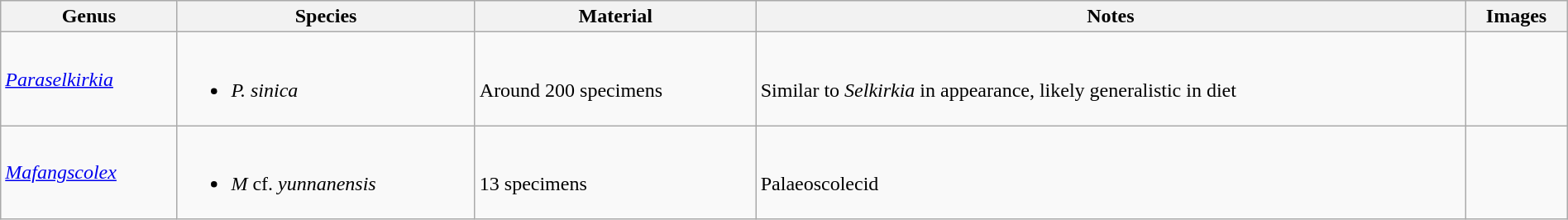<table class="wikitable" style="margin:auto;width:100%;">
<tr>
<th>Genus</th>
<th>Species</th>
<th>Material</th>
<th>Notes</th>
<th>Images</th>
</tr>
<tr>
<td><em><a href='#'>Paraselkirkia</a></em></td>
<td><br><ul><li><em>P. sinica</em></li></ul></td>
<td><br>Around 200 specimens</td>
<td><br>Similar to <em>Selkirkia</em> in appearance, likely generalistic in diet</td>
<td></td>
</tr>
<tr>
<td><em><a href='#'>Mafangscolex</a></em></td>
<td><br><ul><li><em>M</em> cf. <em>yunnanensis</em></li></ul></td>
<td><br>13 specimens</td>
<td><br>Palaeoscolecid</td>
<td></td>
</tr>
</table>
